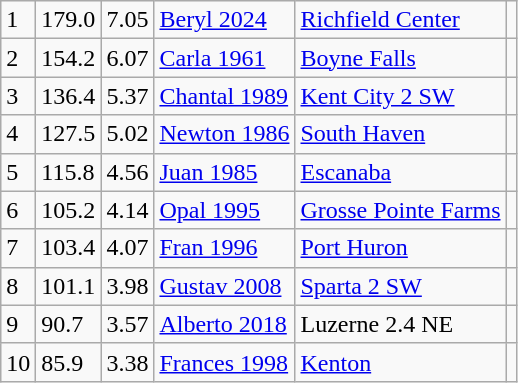<table class="wikitable">
<tr>
<td>1</td>
<td>179.0</td>
<td>7.05</td>
<td><a href='#'>Beryl 2024</a></td>
<td><a href='#'>Richfield Center</a></td>
<td></td>
</tr>
<tr>
<td>2</td>
<td>154.2</td>
<td>6.07</td>
<td><a href='#'>Carla 1961</a></td>
<td><a href='#'>Boyne Falls</a></td>
<td></td>
</tr>
<tr>
<td>3</td>
<td>136.4</td>
<td>5.37</td>
<td><a href='#'>Chantal 1989</a></td>
<td><a href='#'>Kent City 2 SW</a></td>
<td></td>
</tr>
<tr>
<td>4</td>
<td>127.5</td>
<td>5.02</td>
<td><a href='#'>Newton 1986</a></td>
<td><a href='#'>South Haven</a></td>
<td></td>
</tr>
<tr>
<td>5</td>
<td>115.8</td>
<td>4.56</td>
<td><a href='#'>Juan 1985</a></td>
<td><a href='#'>Escanaba</a></td>
<td></td>
</tr>
<tr>
<td>6</td>
<td>105.2</td>
<td>4.14</td>
<td><a href='#'>Opal 1995</a></td>
<td><a href='#'>Grosse Pointe Farms</a></td>
<td></td>
</tr>
<tr>
<td>7</td>
<td>103.4</td>
<td>4.07</td>
<td><a href='#'>Fran 1996</a></td>
<td><a href='#'>Port Huron</a></td>
<td></td>
</tr>
<tr>
<td>8</td>
<td>101.1</td>
<td>3.98</td>
<td><a href='#'>Gustav 2008</a></td>
<td><a href='#'>Sparta 2 SW</a></td>
<td></td>
</tr>
<tr>
<td>9</td>
<td>90.7</td>
<td>3.57</td>
<td><a href='#'>Alberto 2018</a></td>
<td>Luzerne 2.4 NE</td>
<td></td>
</tr>
<tr>
<td>10</td>
<td>85.9</td>
<td>3.38</td>
<td><a href='#'>Frances 1998</a></td>
<td><a href='#'>Kenton</a></td>
<td></td>
</tr>
</table>
